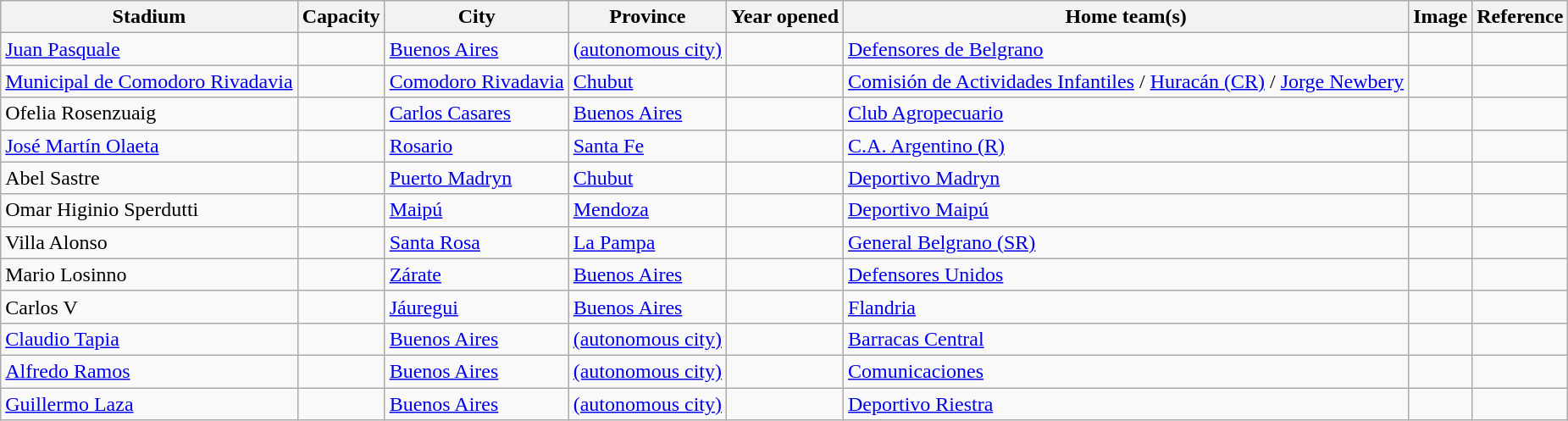<table class="wikitable sortable">
<tr>
<th>Stadium</th>
<th>Capacity</th>
<th>City</th>
<th>Province</th>
<th>Year opened</th>
<th>Home team(s)</th>
<th>Image</th>
<th>Reference</th>
</tr>
<tr>
<td><a href='#'>Juan Pasquale</a></td>
<td></td>
<td><a href='#'>Buenos Aires</a></td>
<td><a href='#'>(autonomous city)</a></td>
<td></td>
<td><a href='#'>Defensores de Belgrano</a></td>
<td></td>
<td></td>
</tr>
<tr>
<td><a href='#'>Municipal de Comodoro Rivadavia</a></td>
<td></td>
<td><a href='#'>Comodoro Rivadavia</a></td>
<td><a href='#'>Chubut</a></td>
<td></td>
<td><a href='#'>Comisión de Actividades Infantiles</a> / <a href='#'>Huracán (CR)</a> / <a href='#'>Jorge Newbery</a></td>
<td></td>
<td></td>
</tr>
<tr>
<td>Ofelia Rosenzuaig</td>
<td></td>
<td><a href='#'>Carlos Casares</a></td>
<td><a href='#'>Buenos Aires</a></td>
<td></td>
<td><a href='#'>Club Agropecuario</a></td>
<td></td>
<td></td>
</tr>
<tr>
<td><a href='#'>José Martín Olaeta</a></td>
<td></td>
<td><a href='#'>Rosario</a></td>
<td><a href='#'>Santa Fe</a></td>
<td></td>
<td><a href='#'>C.A. Argentino (R)</a></td>
<td></td>
<td></td>
</tr>
<tr>
<td>Abel Sastre</td>
<td></td>
<td><a href='#'>Puerto Madryn</a></td>
<td><a href='#'>Chubut</a></td>
<td></td>
<td><a href='#'>Deportivo Madryn</a></td>
<td></td>
<td></td>
</tr>
<tr>
<td>Omar Higinio Sperdutti</td>
<td></td>
<td><a href='#'>Maipú</a></td>
<td><a href='#'>Mendoza</a></td>
<td></td>
<td><a href='#'>Deportivo Maipú</a></td>
<td></td>
<td></td>
</tr>
<tr>
<td>Villa Alonso</td>
<td></td>
<td><a href='#'>Santa Rosa</a></td>
<td><a href='#'>La Pampa</a></td>
<td></td>
<td><a href='#'>General Belgrano (SR)</a></td>
<td></td>
<td></td>
</tr>
<tr>
<td>Mario Losinno</td>
<td></td>
<td><a href='#'>Zárate</a></td>
<td><a href='#'>Buenos Aires</a></td>
<td></td>
<td><a href='#'>Defensores Unidos</a></td>
<td></td>
<td></td>
</tr>
<tr>
<td>Carlos V</td>
<td></td>
<td><a href='#'>Jáuregui</a></td>
<td><a href='#'>Buenos Aires</a></td>
<td></td>
<td><a href='#'>Flandria</a></td>
<td></td>
<td></td>
</tr>
<tr>
<td><a href='#'>Claudio Tapia</a></td>
<td></td>
<td><a href='#'>Buenos Aires</a></td>
<td><a href='#'>(autonomous city)</a></td>
<td></td>
<td><a href='#'>Barracas Central</a></td>
<td></td>
<td></td>
</tr>
<tr>
<td><a href='#'>Alfredo Ramos</a></td>
<td></td>
<td><a href='#'>Buenos Aires</a></td>
<td><a href='#'>(autonomous city)</a></td>
<td></td>
<td><a href='#'>Comunicaciones</a></td>
<td></td>
<td></td>
</tr>
<tr>
<td><a href='#'>Guillermo Laza</a></td>
<td></td>
<td><a href='#'>Buenos Aires</a></td>
<td><a href='#'>(autonomous city)</a></td>
<td></td>
<td><a href='#'>Deportivo Riestra</a></td>
<td></td>
<td></td>
</tr>
</table>
